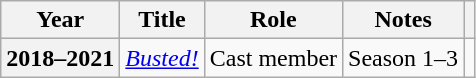<table class="wikitable plainrowheaders">
<tr>
<th scope="col">Year</th>
<th scope="col">Title</th>
<th scope="col">Role</th>
<th scope="col">Notes</th>
<th scope="col" class="unsortable"></th>
</tr>
<tr>
<th scope="row">2018–2021</th>
<td><em><a href='#'>Busted!</a></em></td>
<td rowspan="2">Cast member</td>
<td>Season 1–3</td>
<td style="text-align:center"></td>
</tr>
</table>
